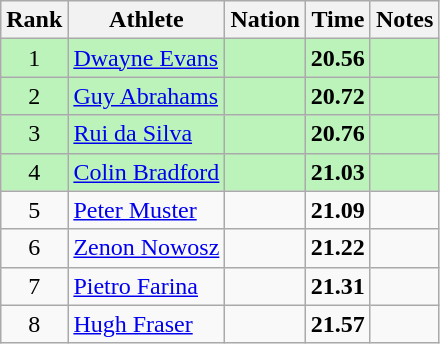<table class="wikitable sortable" style="text-align:center">
<tr>
<th>Rank</th>
<th>Athlete</th>
<th>Nation</th>
<th>Time</th>
<th>Notes</th>
</tr>
<tr style="background:#bbf3bb;">
<td>1</td>
<td align=left><a href='#'>Dwayne Evans</a></td>
<td align=left></td>
<td><strong>20.56</strong></td>
<td></td>
</tr>
<tr style="background:#bbf3bb;">
<td>2</td>
<td align=left><a href='#'>Guy Abrahams</a></td>
<td align=left></td>
<td><strong>20.72</strong></td>
<td></td>
</tr>
<tr style="background:#bbf3bb;">
<td>3</td>
<td align=left><a href='#'>Rui da Silva</a></td>
<td align=left></td>
<td><strong>20.76</strong></td>
<td></td>
</tr>
<tr style="background:#bbf3bb;">
<td>4</td>
<td align=left><a href='#'>Colin Bradford</a></td>
<td align=left></td>
<td><strong>21.03</strong></td>
<td></td>
</tr>
<tr>
<td>5</td>
<td align=left><a href='#'>Peter Muster</a></td>
<td align=left></td>
<td><strong>21.09</strong></td>
<td></td>
</tr>
<tr>
<td>6</td>
<td align=left><a href='#'>Zenon Nowosz</a></td>
<td align=left></td>
<td><strong>21.22</strong></td>
<td></td>
</tr>
<tr>
<td>7</td>
<td align=left><a href='#'>Pietro Farina</a></td>
<td align=left></td>
<td><strong>21.31</strong></td>
<td></td>
</tr>
<tr>
<td>8</td>
<td align=left><a href='#'>Hugh Fraser</a></td>
<td align=left></td>
<td><strong>21.57</strong></td>
<td></td>
</tr>
</table>
